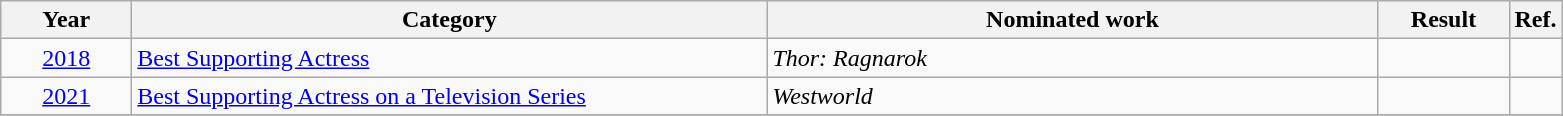<table class=wikitable>
<tr>
<th scope="col" style="width:5em;">Year</th>
<th scope="col" style="width:26em;">Category</th>
<th scope="col" style="width:25em;">Nominated work</th>
<th scope="col" style="width:5em;">Result</th>
<th>Ref.</th>
</tr>
<tr>
<td style="text-align:center;"><a href='#'>2018</a></td>
<td><a href='#'>Best Supporting Actress</a></td>
<td><em>Thor: Ragnarok</em></td>
<td></td>
<td style="text-align: center;"></td>
</tr>
<tr>
<td style="text-align:center;"><a href='#'>2021</a></td>
<td><a href='#'>Best Supporting Actress on a Television Series</a></td>
<td><em>Westworld</em></td>
<td></td>
<td style="text-align:center;"></td>
</tr>
<tr>
</tr>
</table>
